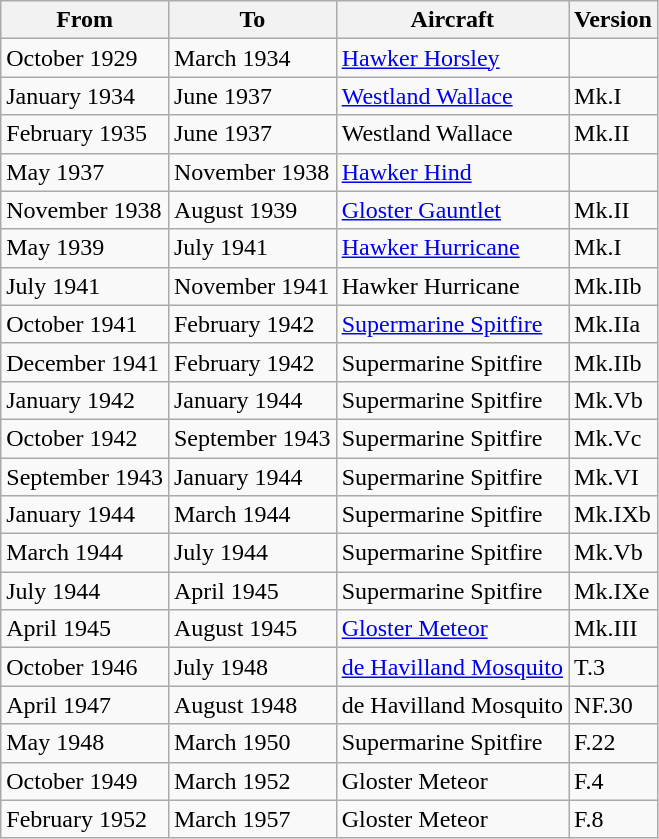<table class="wikitable">
<tr>
<th>From</th>
<th>To</th>
<th>Aircraft</th>
<th>Version</th>
</tr>
<tr>
<td>October 1929</td>
<td>March 1934</td>
<td><a href='#'>Hawker Horsley</a></td>
<td></td>
</tr>
<tr>
<td>January 1934</td>
<td>June 1937</td>
<td><a href='#'>Westland Wallace</a></td>
<td>Mk.I</td>
</tr>
<tr>
<td>February 1935</td>
<td>June 1937</td>
<td>Westland Wallace</td>
<td>Mk.II</td>
</tr>
<tr>
<td>May 1937</td>
<td>November 1938</td>
<td><a href='#'>Hawker Hind</a></td>
<td></td>
</tr>
<tr>
<td>November 1938</td>
<td>August 1939</td>
<td><a href='#'>Gloster Gauntlet</a></td>
<td>Mk.II</td>
</tr>
<tr>
<td>May 1939</td>
<td>July 1941</td>
<td><a href='#'>Hawker Hurricane</a></td>
<td>Mk.I</td>
</tr>
<tr>
<td>July 1941</td>
<td>November 1941</td>
<td>Hawker Hurricane</td>
<td>Mk.IIb</td>
</tr>
<tr>
<td>October 1941</td>
<td>February 1942</td>
<td><a href='#'>Supermarine Spitfire</a></td>
<td>Mk.IIa</td>
</tr>
<tr>
<td>December 1941</td>
<td>February 1942</td>
<td>Supermarine Spitfire</td>
<td>Mk.IIb</td>
</tr>
<tr>
<td>January 1942</td>
<td>January 1944</td>
<td>Supermarine Spitfire</td>
<td>Mk.Vb</td>
</tr>
<tr>
<td>October 1942</td>
<td>September 1943</td>
<td>Supermarine Spitfire</td>
<td>Mk.Vc</td>
</tr>
<tr>
<td>September 1943</td>
<td>January 1944</td>
<td>Supermarine Spitfire</td>
<td>Mk.VI</td>
</tr>
<tr>
<td>January 1944</td>
<td>March 1944</td>
<td>Supermarine Spitfire</td>
<td>Mk.IXb</td>
</tr>
<tr>
<td>March 1944</td>
<td>July 1944</td>
<td>Supermarine Spitfire</td>
<td>Mk.Vb</td>
</tr>
<tr>
<td>July 1944</td>
<td>April 1945</td>
<td>Supermarine Spitfire</td>
<td>Mk.IXe</td>
</tr>
<tr>
<td>April 1945</td>
<td>August 1945</td>
<td><a href='#'>Gloster Meteor</a></td>
<td>Mk.III</td>
</tr>
<tr>
<td>October 1946</td>
<td>July 1948</td>
<td><a href='#'>de Havilland Mosquito</a></td>
<td>T.3</td>
</tr>
<tr>
<td>April 1947</td>
<td>August 1948</td>
<td>de Havilland Mosquito</td>
<td>NF.30</td>
</tr>
<tr>
<td>May 1948</td>
<td>March 1950</td>
<td>Supermarine Spitfire</td>
<td>F.22</td>
</tr>
<tr>
<td>October 1949</td>
<td>March 1952</td>
<td>Gloster Meteor</td>
<td>F.4</td>
</tr>
<tr>
<td>February 1952</td>
<td>March 1957</td>
<td>Gloster Meteor</td>
<td>F.8</td>
</tr>
</table>
